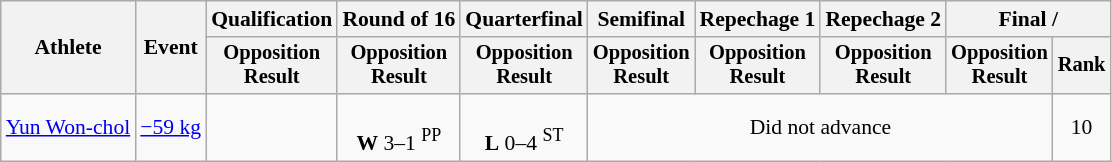<table class="wikitable" style="font-size:90%">
<tr>
<th rowspan=2>Athlete</th>
<th rowspan=2>Event</th>
<th>Qualification</th>
<th>Round of 16</th>
<th>Quarterfinal</th>
<th>Semifinal</th>
<th>Repechage 1</th>
<th>Repechage 2</th>
<th colspan=2>Final / </th>
</tr>
<tr style="font-size: 95%">
<th>Opposition<br>Result</th>
<th>Opposition<br>Result</th>
<th>Opposition<br>Result</th>
<th>Opposition<br>Result</th>
<th>Opposition<br>Result</th>
<th>Opposition<br>Result</th>
<th>Opposition<br>Result</th>
<th>Rank</th>
</tr>
<tr align=center>
<td align=left><a href='#'>Yun Won-chol</a></td>
<td align=left><a href='#'>−59 kg</a></td>
<td></td>
<td><br><strong>W</strong> 3–1 <sup>PP</sup></td>
<td><br><strong>L</strong> 0–4 <sup>ST</sup></td>
<td colspan=4>Did not advance</td>
<td>10</td>
</tr>
</table>
